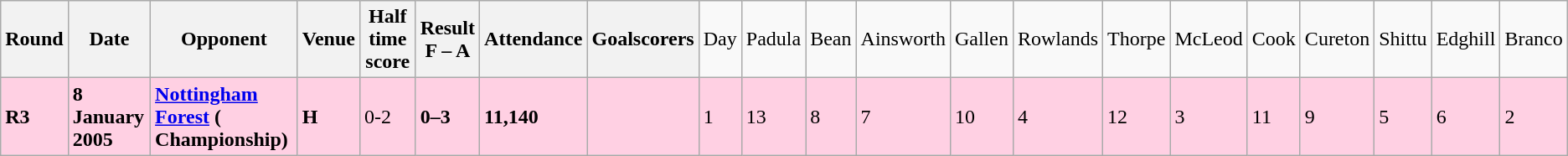<table class="wikitable">
<tr>
<th><strong>Round</strong></th>
<th><strong>Date</strong></th>
<th><strong>Opponent</strong></th>
<th><strong>Venue</strong></th>
<th><strong>Half time score</strong></th>
<th><strong>Result</strong><br><strong>F – A</strong></th>
<th><strong>Attendance</strong></th>
<th><strong>Goalscorers</strong></th>
<td>Day</td>
<td>Padula</td>
<td>Bean</td>
<td>Ainsworth</td>
<td>Gallen</td>
<td>Rowlands</td>
<td>Thorpe</td>
<td>McLeod</td>
<td>Cook</td>
<td>Cureton</td>
<td>Shittu</td>
<td>Edghill</td>
<td>Branco</td>
</tr>
<tr style="background-color: #ffd0e3;">
<td><strong>R3</strong></td>
<td><strong>8 January 2005</strong></td>
<td><strong><a href='#'>Nottingham Forest</a> ( Championship)</strong></td>
<td><strong>H</strong></td>
<td>0-2</td>
<td><strong>0–3</strong></td>
<td><strong>11,140</strong></td>
<td></td>
<td>1</td>
<td>13</td>
<td>8</td>
<td>7</td>
<td>10</td>
<td>4</td>
<td>12</td>
<td>3</td>
<td>11</td>
<td>9</td>
<td>5</td>
<td>6</td>
<td>2</td>
</tr>
</table>
